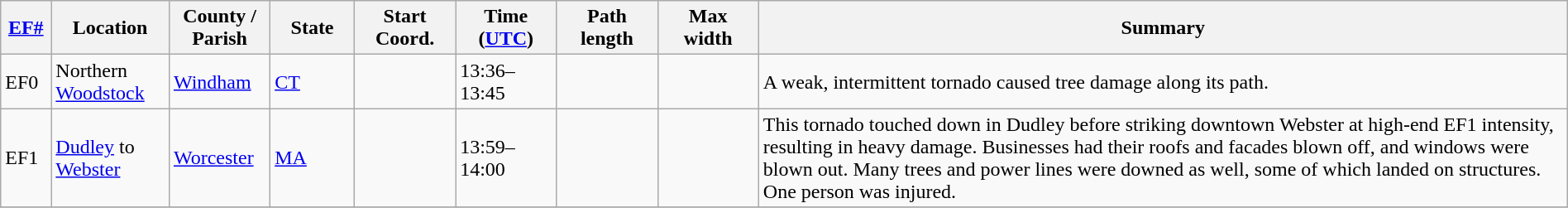<table class="wikitable sortable" style="width:100%;">
<tr>
<th scope="col" style="width:3%; text-align:center;"><a href='#'>EF#</a></th>
<th scope="col" style="width:7%; text-align:center;" class="unsortable">Location</th>
<th scope="col" style="width:6%; text-align:center;" class="unsortable">County / Parish</th>
<th scope="col" style="width:5%; text-align:center;">State</th>
<th scope="col" style="width:6%; text-align:center;">Start Coord.</th>
<th scope="col" style="width:6%; text-align:center;">Time (<a href='#'>UTC</a>)</th>
<th scope="col" style="width:6%; text-align:center;">Path length</th>
<th scope="col" style="width:6%; text-align:center;">Max width</th>
<th scope="col" class="unsortable" style="width:48%; text-align:center;">Summary</th>
</tr>
<tr>
<td bgcolor=>EF0</td>
<td>Northern <a href='#'>Woodstock</a></td>
<td><a href='#'>Windham</a></td>
<td><a href='#'>CT</a></td>
<td></td>
<td>13:36–13:45</td>
<td></td>
<td></td>
<td>A weak, intermittent tornado caused tree damage along its path.</td>
</tr>
<tr>
<td bgcolor=>EF1</td>
<td><a href='#'>Dudley</a> to <a href='#'>Webster</a></td>
<td><a href='#'>Worcester</a></td>
<td><a href='#'>MA</a></td>
<td></td>
<td>13:59–14:00</td>
<td></td>
<td></td>
<td>This tornado touched down in Dudley before striking downtown Webster at high-end EF1 intensity, resulting in heavy damage. Businesses had their roofs and facades blown off, and windows were blown out. Many trees and power lines were downed as well, some of which landed on structures. One person was injured.</td>
</tr>
<tr>
</tr>
</table>
